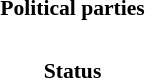<table class="toccolours" style="font-size:90%" width="250">
<tr>
<th>Political parties</th>
</tr>
<tr>
<td><br>

</td>
</tr>
<tr>
<th>Status</th>
</tr>
<tr>
<td></td>
</tr>
</table>
